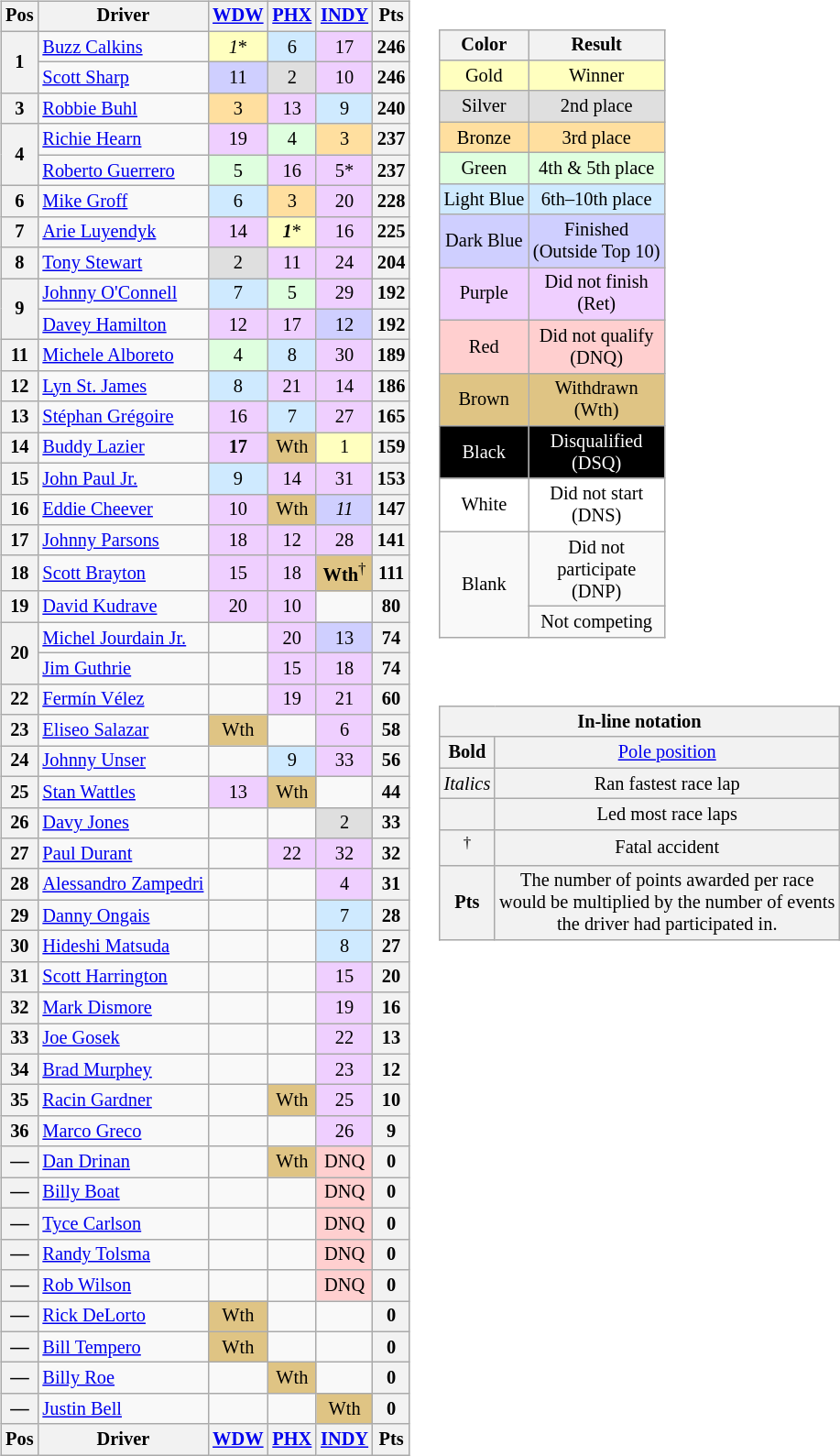<table>
<tr>
<td><br><table class="wikitable" style="font-size: 85%">
<tr valign="top">
<th valign="middle">Pos</th>
<th valign="middle">Driver</th>
<th><a href='#'>WDW</a><br></th>
<th><a href='#'>PHX</a><br></th>
<th><a href='#'>INDY</a><br></th>
<th valign="middle">Pts</th>
</tr>
<tr>
<th rowspan=2>1</th>
<td> <a href='#'>Buzz Calkins</a></td>
<td style="background:#FFFFBF;" align=center><em>1</em>*</td>
<td style="background:#CFEAFF;" align=center>6</td>
<td style="background:#EFCFFF;" align=center>17</td>
<th>246</th>
</tr>
<tr>
<td> <a href='#'>Scott Sharp</a></td>
<td style="background:#cfcfff;" align=center>11</td>
<td style="background:#DFDFDF;" align=center>2</td>
<td style="background:#EFCFFF;" align=center>10</td>
<th>246</th>
</tr>
<tr>
<th>3</th>
<td> <a href='#'>Robbie Buhl</a></td>
<td style="background:#FFDF9F;" align=center>3</td>
<td style="background:#EFCFFF;" align=center>13</td>
<td style="background:#CFEAFF;" align=center>9</td>
<th>240</th>
</tr>
<tr>
<th rowspan=2>4</th>
<td> <a href='#'>Richie Hearn</a></td>
<td style="background:#EFCFFF;" align=center>19</td>
<td style="background:#DFFFDF;" align=center>4</td>
<td style="background:#FFDF9F;" align=center>3</td>
<th>237</th>
</tr>
<tr>
<td> <a href='#'>Roberto Guerrero</a></td>
<td style="background:#DFFFDF;" align=center>5</td>
<td style="background:#EFCFFF;" align=center>16</td>
<td style="background:#EFCFFF;" align=center>5*</td>
<th>237</th>
</tr>
<tr>
<th>6</th>
<td> <a href='#'>Mike Groff</a></td>
<td style="background:#CFEAFF;" align=center>6</td>
<td style="background:#FFDF9F;" align=center>3</td>
<td style="background:#EFCFFF;" align=center>20</td>
<th>228</th>
</tr>
<tr>
<th>7</th>
<td> <a href='#'>Arie Luyendyk</a></td>
<td style="background:#EFCFFF;" align=center>14</td>
<td style="background:#FFFFBF;" align=center><strong><em>1</em></strong>*</td>
<td style="background:#EFCFFF;" align=center>16</td>
<th>225</th>
</tr>
<tr>
<th>8</th>
<td> <a href='#'>Tony Stewart</a></td>
<td style="background:#DFDFDF;" align=center>2</td>
<td style="background:#EFCFFF;" align=center>11</td>
<td style="background:#EFCFFF;" align=center>24</td>
<th>204</th>
</tr>
<tr>
<th rowspan=2>9</th>
<td> <a href='#'>Johnny O'Connell</a></td>
<td style="background:#CFEAFF;" align=center>7</td>
<td style="background:#DFFFDF;" align=center>5</td>
<td style="background:#EFCFFF;" align=center>29</td>
<th>192</th>
</tr>
<tr>
<td> <a href='#'>Davey Hamilton</a></td>
<td style="background:#EFCFFF;" align=center>12</td>
<td style="background:#EFCFFF;" align=center>17</td>
<td style="background:#cfcfff;" align=center>12</td>
<th>192</th>
</tr>
<tr>
<th>11</th>
<td> <a href='#'>Michele Alboreto</a></td>
<td style="background:#DFFFDF;" align=center>4</td>
<td style="background:#CFEAFF;" align=center>8</td>
<td style="background:#EFCFFF;" align=center>30</td>
<th>189</th>
</tr>
<tr>
<th>12</th>
<td> <a href='#'>Lyn St. James</a></td>
<td style="background:#CFEAFF;" align=center>8</td>
<td style="background:#EFCFFF;" align=center>21</td>
<td style="background:#EFCFFF;" align=center>14</td>
<th>186</th>
</tr>
<tr>
<th>13</th>
<td> <a href='#'>Stéphan Grégoire</a></td>
<td style="background:#EFCFFF;" align=center>16</td>
<td style="background:#CFEAFF;" align=center>7</td>
<td style="background:#EFCFFF;" align=center>27</td>
<th>165</th>
</tr>
<tr>
<th>14</th>
<td> <a href='#'>Buddy Lazier</a></td>
<td style="background:#EFCFFF;" align=center><strong>17</strong></td>
<td style="background:#DFC484;" align=center>Wth</td>
<td style="background:#FFFFBF;" align=center>1</td>
<th>159</th>
</tr>
<tr>
<th>15</th>
<td> <a href='#'>John Paul Jr.</a></td>
<td style="background:#CFEAFF;" align=center>9</td>
<td style="background:#EFCFFF;" align=center>14</td>
<td style="background:#EFCFFF;" align=center>31</td>
<th>153</th>
</tr>
<tr>
<th>16</th>
<td> <a href='#'>Eddie Cheever</a></td>
<td style="background:#EFCFFF;" align=center>10</td>
<td style="background:#DFC484;" align=center>Wth</td>
<td style="background:#CFCFFF;" align=center><em>11</em></td>
<th>147</th>
</tr>
<tr>
<th>17</th>
<td> <a href='#'>Johnny Parsons</a></td>
<td style="background:#EFCFFF;" align=center>18</td>
<td style="background:#EFCFFF;" align=center>12</td>
<td style="background:#EFCFFF;" align=center>28</td>
<th>141</th>
</tr>
<tr>
<th>18</th>
<td> <a href='#'>Scott Brayton</a></td>
<td style="background:#EFCFFF;" align=center>15</td>
<td style="background:#EFCFFF;" align=center>18</td>
<td style="background:#DFC484;" align=center><strong>Wth</strong><sup>†</sup></td>
<th>111</th>
</tr>
<tr>
<th>19</th>
<td> <a href='#'>David Kudrave</a></td>
<td style="background:#EFCFFF;" align=center>20</td>
<td style="background:#EFCFFF;" align=center>10</td>
<td></td>
<th>80</th>
</tr>
<tr>
<th rowspan=2>20</th>
<td> <a href='#'>Michel Jourdain Jr.</a></td>
<td></td>
<td style="background:#EFCFFF;" align=center>20</td>
<td style="background:#CFCFFF;" align=center>13</td>
<th>74</th>
</tr>
<tr>
<td> <a href='#'>Jim Guthrie</a></td>
<td></td>
<td style="background:#EFCFFF;" align=center>15</td>
<td style="background:#EFCFFF;" align=center>18</td>
<th>74</th>
</tr>
<tr>
<th>22</th>
<td> <a href='#'>Fermín Vélez</a></td>
<td></td>
<td style="background:#EFCFFF;" align=center>19</td>
<td style="background:#EFCFFF;" align=center>21</td>
<th>60</th>
</tr>
<tr>
<th>23</th>
<td> <a href='#'>Eliseo Salazar</a></td>
<td style="background:#DFC484;" align=center>Wth</td>
<td></td>
<td style="background:#EFCFFF;" align=center>6</td>
<th>58</th>
</tr>
<tr>
<th>24</th>
<td> <a href='#'>Johnny Unser</a></td>
<td></td>
<td style="background:#CFEAFF;" align=center>9</td>
<td style="background:#EFCFFF;" align=center>33</td>
<th>56</th>
</tr>
<tr>
<th>25</th>
<td> <a href='#'>Stan Wattles</a></td>
<td style="background:#EFCFFF;" align=center>13</td>
<td style="background:#DFC484;" align=center>Wth</td>
<td></td>
<th>44</th>
</tr>
<tr>
<th>26</th>
<td> <a href='#'>Davy Jones</a></td>
<td></td>
<td></td>
<td style="background:#DFDFDF;" align=center>2</td>
<th>33</th>
</tr>
<tr>
<th>27</th>
<td> <a href='#'>Paul Durant</a></td>
<td></td>
<td style="background:#EFCFFF;" align=center>22</td>
<td style="background:#EFCFFF;" align=center>32</td>
<th>32</th>
</tr>
<tr>
<th>28</th>
<td> <a href='#'>Alessandro Zampedri</a></td>
<td></td>
<td></td>
<td style="background:#EFCFFF;" align=center>4</td>
<th>31</th>
</tr>
<tr>
<th>29</th>
<td> <a href='#'>Danny Ongais</a></td>
<td></td>
<td></td>
<td style="background:#CFEAFF;" align=center>7</td>
<th>28</th>
</tr>
<tr>
<th>30</th>
<td> <a href='#'>Hideshi Matsuda</a></td>
<td></td>
<td></td>
<td style="background:#CFEAFF;" align=center>8</td>
<th>27</th>
</tr>
<tr>
<th>31</th>
<td> <a href='#'>Scott Harrington</a></td>
<td></td>
<td></td>
<td style="background:#EFCFFF;" align=center>15</td>
<th>20</th>
</tr>
<tr>
<th>32</th>
<td> <a href='#'>Mark Dismore</a></td>
<td></td>
<td></td>
<td style="background:#EFCFFF;" align=center>19</td>
<th>16</th>
</tr>
<tr>
<th>33</th>
<td> <a href='#'>Joe Gosek</a></td>
<td></td>
<td></td>
<td style="background:#EFCFFF;" align=center>22</td>
<th>13</th>
</tr>
<tr>
<th>34</th>
<td> <a href='#'>Brad Murphey</a></td>
<td></td>
<td></td>
<td style="background:#EFCFFF;" align=center>23</td>
<th>12</th>
</tr>
<tr>
<th>35</th>
<td> <a href='#'>Racin Gardner</a></td>
<td></td>
<td style="background:#DFC484;" align=center>Wth</td>
<td style="background:#EFCFFF;" align=center>25</td>
<th>10</th>
</tr>
<tr>
<th>36</th>
<td> <a href='#'>Marco Greco</a></td>
<td></td>
<td></td>
<td style="background:#EFCFFF;" align=center>26</td>
<th>9</th>
</tr>
<tr>
<th>—</th>
<td> <a href='#'>Dan Drinan</a></td>
<td></td>
<td style="background:#DFC484;" align=center>Wth</td>
<td style="background:#FFCFCF;" align=center>DNQ</td>
<th>0</th>
</tr>
<tr>
<th>—</th>
<td> <a href='#'>Billy Boat</a></td>
<td></td>
<td></td>
<td style="background:#FFCFCF;" align="center">DNQ</td>
<th>0</th>
</tr>
<tr>
<th>—</th>
<td> <a href='#'>Tyce Carlson</a></td>
<td></td>
<td></td>
<td style="background:#FFCFCF;" align="center">DNQ</td>
<th>0</th>
</tr>
<tr>
<th>—</th>
<td> <a href='#'>Randy Tolsma</a></td>
<td></td>
<td></td>
<td style="background:#FFCFCF;" align="center">DNQ</td>
<th>0</th>
</tr>
<tr>
<th>—</th>
<td> <a href='#'>Rob Wilson</a></td>
<td></td>
<td></td>
<td style="background:#FFCFCF;" align="center">DNQ</td>
<th>0</th>
</tr>
<tr>
<th>—</th>
<td> <a href='#'>Rick DeLorto</a></td>
<td style="background:#DFC484;" align=center>Wth</td>
<td></td>
<td></td>
<th>0</th>
</tr>
<tr>
<th>—</th>
<td> <a href='#'>Bill Tempero</a></td>
<td style="background:#DFC484;" align=center>Wth</td>
<td></td>
<td></td>
<th>0</th>
</tr>
<tr>
<th>—</th>
<td> <a href='#'>Billy Roe</a></td>
<td></td>
<td style="background:#DFC484;" align=center>Wth</td>
<td></td>
<th>0</th>
</tr>
<tr>
<th>—</th>
<td> <a href='#'>Justin Bell</a></td>
<td></td>
<td></td>
<td style="background:#DFC484;" align=center>Wth</td>
<th>0</th>
</tr>
<tr valign="top">
<th valign="middle">Pos</th>
<th valign="middle">Driver</th>
<th><a href='#'>WDW</a><br></th>
<th><a href='#'>PHX</a><br></th>
<th><a href='#'>INDY</a><br></th>
<th valign="middle">Pts</th>
</tr>
</table>
</td>
<td valign="top"><br><table>
<tr>
<td><br><table style="margin-right:0; font-size:85%; text-align:center;" class="wikitable">
<tr>
<th>Color</th>
<th>Result</th>
</tr>
<tr style="background:#FFFFBF;">
<td>Gold</td>
<td>Winner</td>
</tr>
<tr style="background:#DFDFDF;">
<td>Silver</td>
<td>2nd place</td>
</tr>
<tr style="background:#FFDF9F;">
<td>Bronze</td>
<td>3rd place</td>
</tr>
<tr style="background:#DFFFDF;">
<td>Green</td>
<td>4th & 5th place</td>
</tr>
<tr style="background:#CFEAFF;">
<td>Light Blue</td>
<td>6th–10th place</td>
</tr>
<tr style="background:#CFCFFF;">
<td>Dark Blue</td>
<td>Finished<br>(Outside Top 10)</td>
</tr>
<tr style="background:#EFCFFF;">
<td>Purple</td>
<td>Did not finish<br>(Ret)</td>
</tr>
<tr style="background:#FFCFCF;">
<td>Red</td>
<td>Did not qualify<br>(DNQ)</td>
</tr>
<tr style="background:#DFC484;">
<td>Brown</td>
<td>Withdrawn<br>(Wth)</td>
</tr>
<tr style="background:#000000; color:white">
<td>Black</td>
<td>Disqualified<br>(DSQ)</td>
</tr>
<tr style="background:#FFFFFF;">
<td rowspan="1">White</td>
<td>Did not start<br>(DNS)</td>
</tr>
<tr>
<td rowspan=2>Blank</td>
<td>Did not<br>participate<br>(DNP)</td>
</tr>
<tr>
<td>Not competing</td>
</tr>
</table>
</td>
</tr>
<tr>
<td><br><table style="margin-right:0; font-size:85%; text-align:center;" class="wikitable">
<tr>
<td style="background:#F2F2F2;" align=center colspan=2><strong>In-line notation</strong></td>
</tr>
<tr>
<td style="background:#F2F2F2;" align=center><strong>Bold</strong></td>
<td style="background:#F2F2F2;" align=center><a href='#'>Pole position</a></td>
</tr>
<tr>
<td style="background:#F2F2F2;" align=center><em>Italics</em></td>
<td style="background:#F2F2F2;" align=center>Ran fastest race lap</td>
</tr>
<tr>
<td style="background:#F2F2F2;" align=center></td>
<td style="background:#F2F2F2;" align=center>Led most race laps</td>
</tr>
<tr>
<td style="background:#F2F2F2;" align=center><sup>†</sup></td>
<td style="background:#F2F2F2;" align=center>Fatal accident</td>
</tr>
<tr>
<td style="background:#F2F2F2;" align=center><strong>Pts</strong></td>
<td style="background:#F2F2F2;" align=center>The number of points awarded per race<br>would be multiplied by the number of events<br>the driver had participated in.</td>
</tr>
</table>
</td>
</tr>
</table>
</td>
</tr>
</table>
